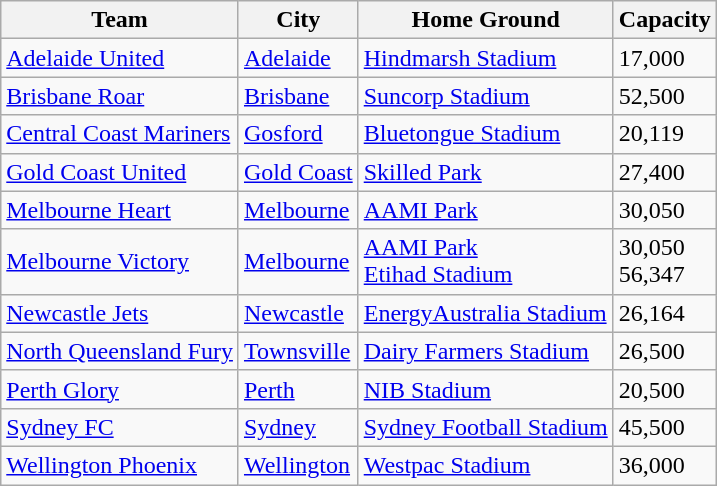<table class="wikitable">
<tr>
<th>Team</th>
<th>City</th>
<th>Home Ground</th>
<th>Capacity</th>
</tr>
<tr>
<td><a href='#'>Adelaide United</a></td>
<td><a href='#'>Adelaide</a></td>
<td><a href='#'>Hindmarsh Stadium</a></td>
<td>17,000</td>
</tr>
<tr>
<td><a href='#'>Brisbane Roar</a></td>
<td><a href='#'>Brisbane</a></td>
<td><a href='#'>Suncorp Stadium</a></td>
<td>52,500</td>
</tr>
<tr>
<td><a href='#'>Central Coast Mariners</a></td>
<td><a href='#'>Gosford</a></td>
<td><a href='#'>Bluetongue Stadium</a></td>
<td>20,119</td>
</tr>
<tr>
<td><a href='#'>Gold Coast United</a></td>
<td><a href='#'>Gold Coast</a></td>
<td><a href='#'>Skilled Park</a></td>
<td>27,400</td>
</tr>
<tr>
<td><a href='#'>Melbourne Heart</a></td>
<td><a href='#'>Melbourne</a></td>
<td><a href='#'>AAMI Park</a></td>
<td>30,050</td>
</tr>
<tr>
<td><a href='#'>Melbourne Victory</a></td>
<td><a href='#'>Melbourne</a></td>
<td><a href='#'>AAMI Park</a><br><a href='#'>Etihad Stadium</a></td>
<td>30,050<br>56,347</td>
</tr>
<tr>
<td><a href='#'>Newcastle Jets</a></td>
<td><a href='#'>Newcastle</a></td>
<td><a href='#'>EnergyAustralia Stadium</a></td>
<td>26,164</td>
</tr>
<tr>
<td><a href='#'>North Queensland Fury</a></td>
<td><a href='#'>Townsville</a></td>
<td><a href='#'>Dairy Farmers Stadium</a></td>
<td>26,500</td>
</tr>
<tr>
<td><a href='#'>Perth Glory</a></td>
<td><a href='#'>Perth</a></td>
<td><a href='#'>NIB Stadium</a></td>
<td>20,500</td>
</tr>
<tr>
<td><a href='#'>Sydney FC</a></td>
<td><a href='#'>Sydney</a></td>
<td><a href='#'>Sydney Football Stadium</a></td>
<td>45,500</td>
</tr>
<tr>
<td><a href='#'>Wellington Phoenix</a></td>
<td><a href='#'>Wellington</a></td>
<td><a href='#'>Westpac Stadium</a></td>
<td>36,000</td>
</tr>
</table>
